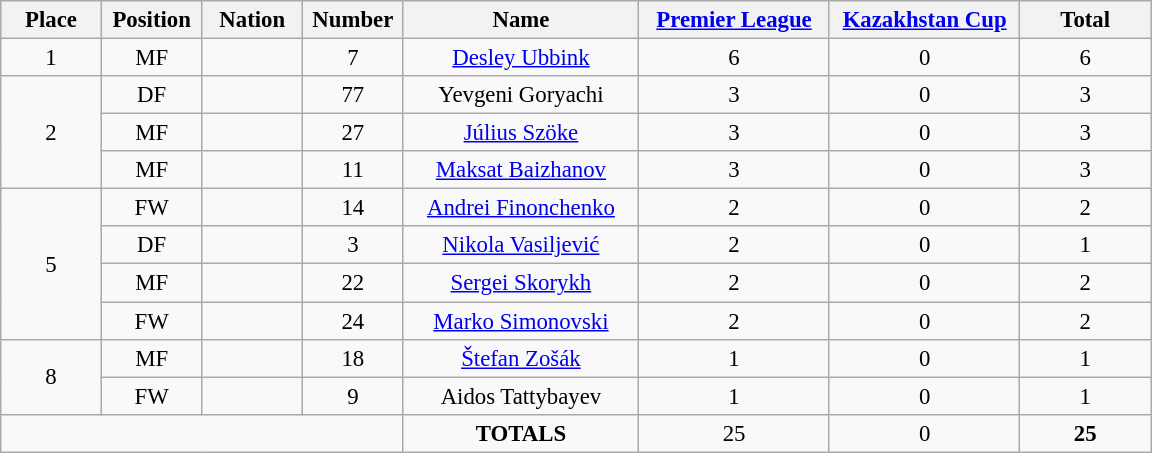<table class="wikitable" style="font-size: 95%; text-align: center;">
<tr>
<th width=60>Place</th>
<th width=60>Position</th>
<th width=60>Nation</th>
<th width=60>Number</th>
<th width=150>Name</th>
<th width=120><a href='#'>Premier League</a></th>
<th width=120><a href='#'>Kazakhstan Cup</a></th>
<th width=80><strong>Total</strong></th>
</tr>
<tr>
<td>1</td>
<td>MF</td>
<td></td>
<td>7</td>
<td><a href='#'>Desley Ubbink</a></td>
<td>6</td>
<td>0</td>
<td>6</td>
</tr>
<tr>
<td rowspan="3">2</td>
<td>DF</td>
<td></td>
<td>77</td>
<td>Yevgeni Goryachi</td>
<td>3</td>
<td>0</td>
<td>3</td>
</tr>
<tr>
<td>MF</td>
<td></td>
<td>27</td>
<td><a href='#'>Július Szöke</a></td>
<td>3</td>
<td>0</td>
<td>3</td>
</tr>
<tr>
<td>MF</td>
<td></td>
<td>11</td>
<td><a href='#'>Maksat Baizhanov</a></td>
<td>3</td>
<td>0</td>
<td>3</td>
</tr>
<tr>
<td rowspan="4">5</td>
<td>FW</td>
<td></td>
<td>14</td>
<td><a href='#'>Andrei Finonchenko</a></td>
<td>2</td>
<td>0</td>
<td>2</td>
</tr>
<tr>
<td>DF</td>
<td></td>
<td>3</td>
<td><a href='#'>Nikola Vasiljević</a></td>
<td>2</td>
<td>0</td>
<td>1</td>
</tr>
<tr>
<td>MF</td>
<td></td>
<td>22</td>
<td><a href='#'>Sergei Skorykh</a></td>
<td>2</td>
<td>0</td>
<td>2</td>
</tr>
<tr>
<td>FW</td>
<td></td>
<td>24</td>
<td><a href='#'>Marko Simonovski</a></td>
<td>2</td>
<td>0</td>
<td>2</td>
</tr>
<tr>
<td rowspan="2">8</td>
<td>MF</td>
<td></td>
<td>18</td>
<td><a href='#'>Štefan Zošák</a></td>
<td>1</td>
<td>0</td>
<td>1</td>
</tr>
<tr>
<td>FW</td>
<td></td>
<td>9</td>
<td>Aidos Tattybayev</td>
<td>1</td>
<td>0</td>
<td>1</td>
</tr>
<tr>
<td colspan="4"></td>
<td><strong>TOTALS</strong></td>
<td>25</td>
<td>0</td>
<td><strong>25</strong></td>
</tr>
</table>
